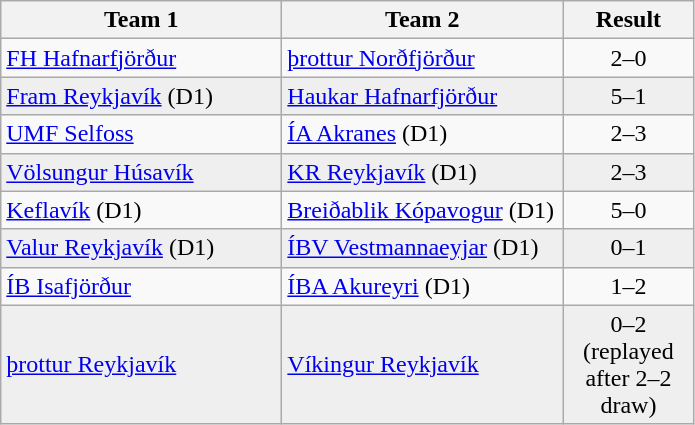<table class="wikitable">
<tr>
<th width="180">Team 1</th>
<th width="180">Team 2</th>
<th width="80">Result</th>
</tr>
<tr>
<td><a href='#'>FH Hafnarfjörður</a></td>
<td><a href='#'>þrottur Norðfjörður</a></td>
<td align="center">2–0</td>
</tr>
<tr style="background:#EFEFEF">
<td><a href='#'>Fram Reykjavík</a> (D1)</td>
<td><a href='#'>Haukar Hafnarfjörður</a></td>
<td align="center">5–1</td>
</tr>
<tr>
<td><a href='#'>UMF Selfoss</a></td>
<td><a href='#'>ÍA Akranes</a> (D1)</td>
<td align="center">2–3</td>
</tr>
<tr style="background:#EFEFEF">
<td><a href='#'>Völsungur Húsavík</a></td>
<td><a href='#'>KR Reykjavík</a> (D1)</td>
<td align="center">2–3</td>
</tr>
<tr>
<td><a href='#'>Keflavík</a> (D1)</td>
<td><a href='#'>Breiðablik Kópavogur</a> (D1)</td>
<td align="center">5–0</td>
</tr>
<tr style="background:#EFEFEF">
<td><a href='#'>Valur Reykjavík</a> (D1)</td>
<td><a href='#'>ÍBV Vestmannaeyjar</a> (D1)</td>
<td align="center">0–1</td>
</tr>
<tr>
<td><a href='#'>ÍB Isafjörður</a></td>
<td><a href='#'>ÍBA Akureyri</a> (D1)</td>
<td align="center">1–2</td>
</tr>
<tr style="background:#EFEFEF">
<td><a href='#'>þrottur Reykjavík</a></td>
<td><a href='#'>Víkingur Reykjavík</a></td>
<td align="center">0–2 (replayed after 2–2 draw)</td>
</tr>
</table>
